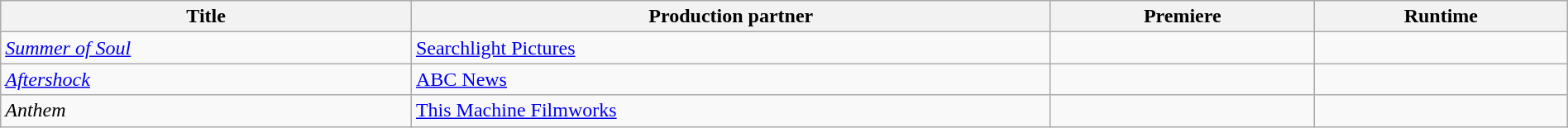<table class="wikitable sortable" style="width:100%;">
<tr>
<th>Title</th>
<th>Production partner</th>
<th>Premiere</th>
<th>Runtime</th>
</tr>
<tr>
<td><em><a href='#'>Summer of Soul</a></em></td>
<td><a href='#'>Searchlight Pictures</a></td>
<td></td>
<td></td>
</tr>
<tr>
<td><a href='#'><em>Aftershock</em></a></td>
<td><a href='#'>ABC News</a></td>
<td></td>
<td></td>
</tr>
<tr>
<td><em>Anthem</em></td>
<td><a href='#'>This Machine Filmworks</a></td>
<td></td>
<td></td>
</tr>
</table>
